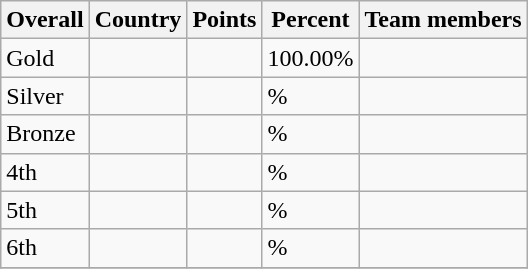<table class="wikitable sortable" style="text-align: left;">
<tr>
<th>Overall</th>
<th>Country</th>
<th>Points</th>
<th>Percent</th>
<th>Team members</th>
</tr>
<tr>
<td> Gold</td>
<td></td>
<td></td>
<td>100.00%</td>
<td></td>
</tr>
<tr>
<td> Silver</td>
<td></td>
<td></td>
<td>%</td>
<td></td>
</tr>
<tr>
<td> Bronze</td>
<td></td>
<td></td>
<td>%</td>
<td></td>
</tr>
<tr>
<td>4th</td>
<td></td>
<td></td>
<td>%</td>
<td></td>
</tr>
<tr>
<td>5th</td>
<td></td>
<td></td>
<td>%</td>
<td></td>
</tr>
<tr>
<td>6th</td>
<td></td>
<td></td>
<td>%</td>
<td></td>
</tr>
<tr>
</tr>
</table>
